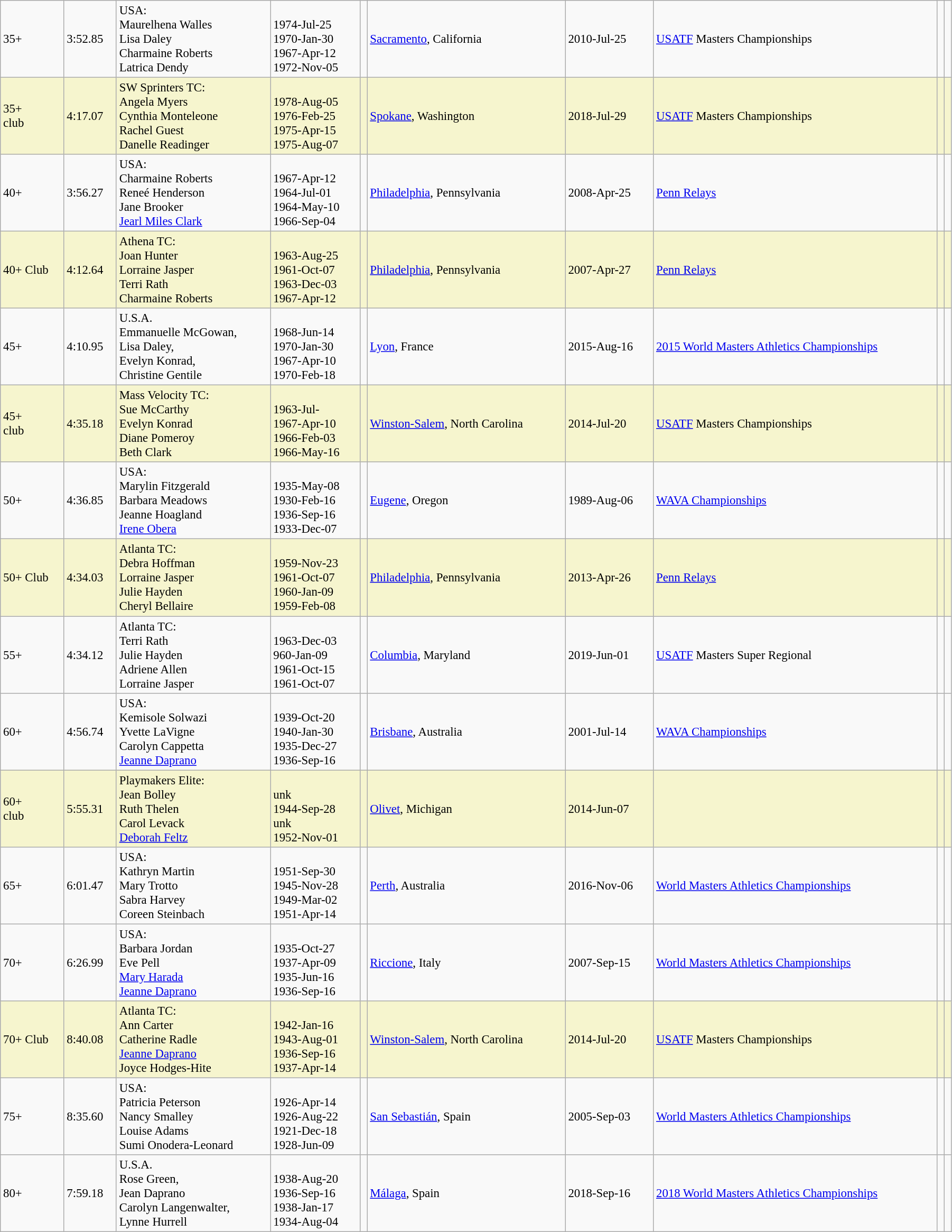<table class="wikitable" style="font-size:95%; width: 95%">
<tr>
<td>35+</td>
<td>3:52.85</td>
<td>USA:<br>Maurelhena Walles<br>Lisa Daley<br>Charmaine Roberts<br>Latrica Dendy</td>
<td><br>1974-Jul-25<br>1970-Jan-30<br>1967-Apr-12<br>1972-Nov-05</td>
<td></td>
<td><a href='#'>Sacramento</a>, California</td>
<td>2010-Jul-25</td>
<td><a href='#'>USATF</a> Masters Championships</td>
<td></td>
<td></td>
</tr>
<tr style="background:#f6F5CE;">
<td>35+<br>club</td>
<td>4:17.07</td>
<td>SW Sprinters TC:<br>Angela Myers<br>Cynthia Monteleone<br>Rachel Guest<br>Danelle Readinger</td>
<td><br>1978-Aug-05<br>1976-Feb-25<br>1975-Apr-15<br>1975-Aug-07</td>
<td></td>
<td><a href='#'>Spokane</a>, Washington</td>
<td>2018-Jul-29</td>
<td><a href='#'>USATF</a> Masters Championships</td>
<td></td>
<td></td>
</tr>
<tr>
<td>40+</td>
<td>3:56.27</td>
<td>USA:<br>Charmaine Roberts<br>Reneé Henderson<br>Jane Brooker<br><a href='#'>Jearl Miles Clark</a></td>
<td><br>1967-Apr-12<br>1964-Jul-01<br>1964-May-10<br>1966-Sep-04</td>
<td></td>
<td><a href='#'>Philadelphia</a>, Pennsylvania</td>
<td>2008-Apr-25</td>
<td><a href='#'>Penn Relays</a></td>
<td></td>
<td></td>
</tr>
<tr style="background:#f6F5CE;">
<td>40+ Club</td>
<td>4:12.64</td>
<td>Athena TC:<br>Joan Hunter<br>Lorraine Jasper<br>Terri Rath<br>Charmaine Roberts</td>
<td><br>1963-Aug-25<br>1961-Oct-07<br>1963-Dec-03<br>1967-Apr-12</td>
<td></td>
<td><a href='#'>Philadelphia</a>, Pennsylvania</td>
<td>2007-Apr-27</td>
<td><a href='#'>Penn Relays</a></td>
<td></td>
<td></td>
</tr>
<tr>
<td>45+</td>
<td>4:10.95</td>
<td>U.S.A.<br>Emmanuelle McGowan,<br> Lisa Daley,<br> Evelyn Konrad,<br> Christine Gentile</td>
<td><br>1968-Jun-14<br>1970-Jan-30<br>1967-Apr-10<br>1970-Feb-18</td>
<td></td>
<td><a href='#'>Lyon</a>, France</td>
<td>2015-Aug-16</td>
<td><a href='#'>2015 World Masters Athletics Championships</a></td>
<td></td>
<td></td>
</tr>
<tr style="background:#f6F5CE;">
<td>45+<br>club</td>
<td>4:35.18</td>
<td>Mass Velocity TC:<br>Sue McCarthy<br>Evelyn Konrad<br>Diane Pomeroy<br>Beth Clark</td>
<td><br>1963-Jul- <br>1967-Apr-10<br>1966-Feb-03<br>1966-May-16</td>
<td></td>
<td><a href='#'>Winston-Salem</a>, North Carolina</td>
<td>2014-Jul-20</td>
<td><a href='#'>USATF</a> Masters Championships</td>
<td></td>
<td></td>
</tr>
<tr>
<td>50+</td>
<td>4:36.85</td>
<td>USA:<br>Marylin Fitzgerald<br>Barbara Meadows<br>Jeanne Hoagland<br><a href='#'>Irene Obera</a></td>
<td><br>1935-May-08<br>1930-Feb-16<br>1936-Sep-16<br>1933-Dec-07</td>
<td></td>
<td><a href='#'>Eugene</a>, Oregon</td>
<td>1989-Aug-06</td>
<td><a href='#'>WAVA Championships</a></td>
<td></td>
<td></td>
</tr>
<tr style="background:#f6F5CE;">
<td>50+ Club</td>
<td>4:34.03</td>
<td>Atlanta TC:<br>Debra Hoffman<br>Lorraine Jasper<br>Julie Hayden<br>Cheryl Bellaire</td>
<td><br>1959-Nov-23<br>1961-Oct-07<br>1960-Jan-09<br>1959-Feb-08</td>
<td></td>
<td><a href='#'>Philadelphia</a>, Pennsylvania</td>
<td>2013-Apr-26</td>
<td><a href='#'>Penn Relays</a></td>
<td></td>
<td></td>
</tr>
<tr>
<td>55+</td>
<td>4:34.12</td>
<td>Atlanta TC:<br>Terri Rath<br>Julie Hayden<br>Adriene Allen<br>Lorraine Jasper</td>
<td><br>1963-Dec-03<br>960-Jan-09<br>1961-Oct-15<br>1961-Oct-07</td>
<td></td>
<td><a href='#'>Columbia</a>, Maryland</td>
<td>2019-Jun-01</td>
<td><a href='#'>USATF</a> Masters Super Regional</td>
<td></td>
<td></td>
</tr>
<tr>
<td>60+</td>
<td>4:56.74</td>
<td>USA:<br>Kemisole Solwazi<br>Yvette LaVigne<br>Carolyn Cappetta<br><a href='#'>Jeanne Daprano</a></td>
<td><br>1939-Oct-20<br>1940-Jan-30<br>1935-Dec-27<br>1936-Sep-16</td>
<td></td>
<td><a href='#'>Brisbane</a>, Australia</td>
<td>2001-Jul-14</td>
<td><a href='#'>WAVA Championships</a></td>
<td></td>
<td></td>
</tr>
<tr style="background:#f6F5CE;">
<td>60+<br>club</td>
<td>5:55.31</td>
<td>Playmakers Elite: <br>Jean Bolley<br>Ruth Thelen<br>Carol Levack<br><a href='#'>Deborah Feltz</a></td>
<td><br>unk<br>1944-Sep-28<br>unk<br>1952-Nov-01</td>
<td></td>
<td><a href='#'>Olivet</a>, Michigan</td>
<td>2014-Jun-07</td>
<td></td>
<td></td>
<td></td>
</tr>
<tr>
<td>65+</td>
<td>6:01.47</td>
<td>USA:<br>Kathryn Martin<br>Mary Trotto<br>Sabra Harvey<br>Coreen Steinbach</td>
<td><br>1951-Sep-30<br>1945-Nov-28<br>1949-Mar-02<br>1951-Apr-14</td>
<td></td>
<td><a href='#'>Perth</a>, Australia</td>
<td>2016-Nov-06</td>
<td><a href='#'>World Masters Athletics Championships</a></td>
<td></td>
<td></td>
</tr>
<tr>
<td>70+</td>
<td>6:26.99</td>
<td>USA:<br>Barbara Jordan<br>Eve Pell<br><a href='#'>Mary Harada</a><br><a href='#'>Jeanne Daprano</a></td>
<td><br>1935-Oct-27<br>1937-Apr-09<br>1935-Jun-16<br>1936-Sep-16</td>
<td></td>
<td><a href='#'>Riccione</a>, Italy</td>
<td>2007-Sep-15</td>
<td><a href='#'>World Masters Athletics Championships</a></td>
<td></td>
<td></td>
</tr>
<tr style="background:#f6F5CE;">
<td>70+ Club</td>
<td>8:40.08</td>
<td>Atlanta TC:<br>Ann Carter<br>Catherine Radle<br><a href='#'>Jeanne Daprano</a><br>Joyce Hodges-Hite</td>
<td><br>1942-Jan-16<br>1943-Aug-01<br>1936-Sep-16<br>1937-Apr-14</td>
<td></td>
<td><a href='#'>Winston-Salem</a>, North Carolina</td>
<td>2014-Jul-20</td>
<td><a href='#'>USATF</a> Masters Championships</td>
<td></td>
<td></td>
</tr>
<tr>
<td>75+</td>
<td>8:35.60</td>
<td>USA:<br>Patricia Peterson<br>Nancy Smalley<br>Louise Adams<br>Sumi Onodera-Leonard</td>
<td><br>1926-Apr-14<br>1926-Aug-22<br>1921-Dec-18<br>1928-Jun-09</td>
<td></td>
<td><a href='#'>San Sebastián</a>, Spain</td>
<td>2005-Sep-03</td>
<td><a href='#'>World Masters Athletics Championships</a></td>
<td></td>
<td></td>
</tr>
<tr>
<td>80+</td>
<td>7:59.18</td>
<td>U.S.A.<br>Rose Green,<br> Jean Daprano<br> Carolyn Langenwalter,<br> Lynne Hurrell</td>
<td><br>1938-Aug-20<br>1936-Sep-16<br>1938-Jan-17<br>1934-Aug-04</td>
<td></td>
<td><a href='#'>Málaga</a>, Spain</td>
<td>2018-Sep-16</td>
<td><a href='#'>2018 World Masters Athletics Championships</a></td>
<td></td>
<td></td>
</tr>
</table>
